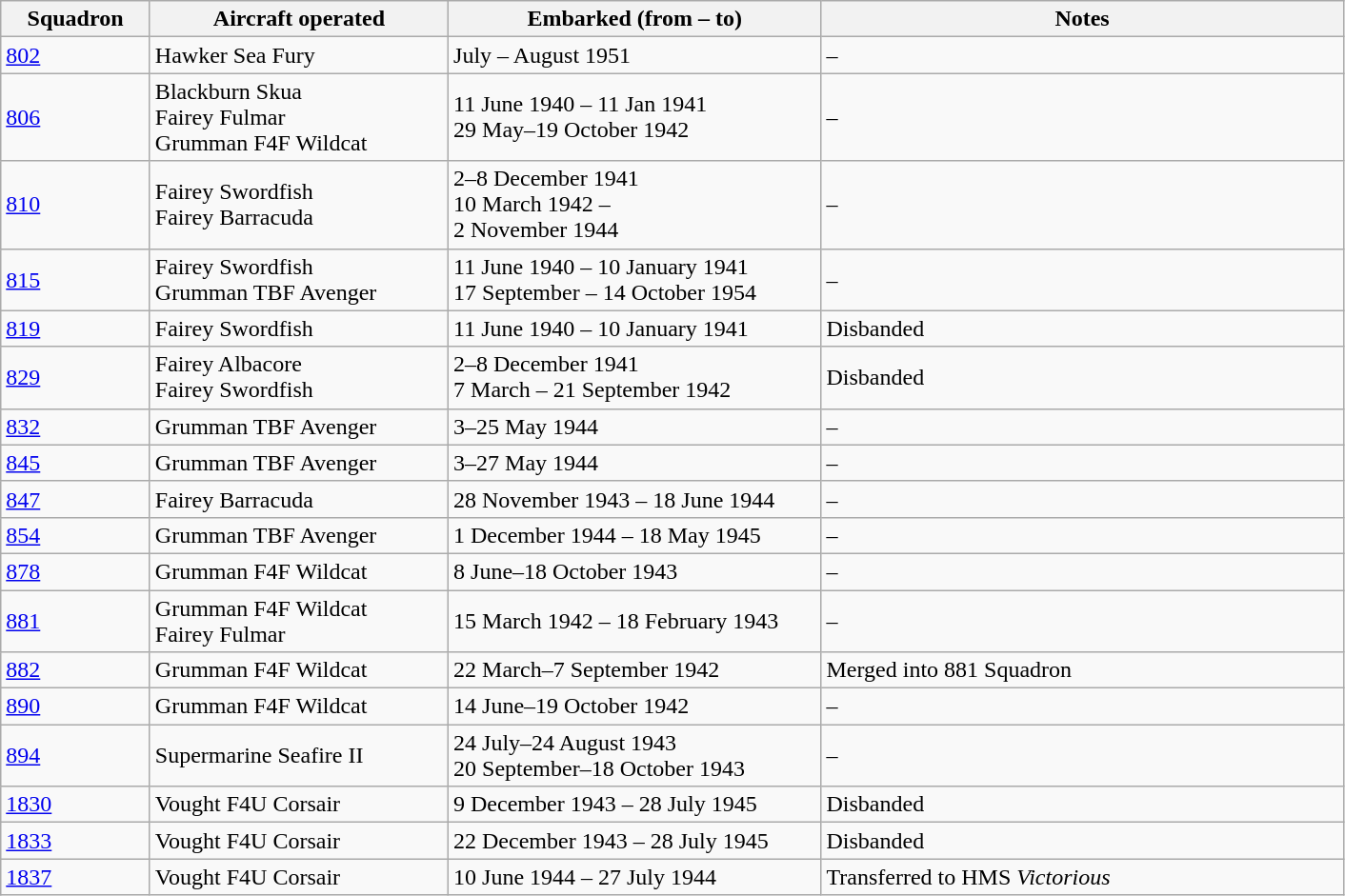<table class="wikitable sortable collapsible">
<tr>
<th width="10%">Squadron</th>
<th width="20%">Aircraft operated</th>
<th class="unsortable" width="25%">Embarked (from – to)</th>
<th class="unsortable" width="35%">Notes</th>
</tr>
<tr>
<td><a href='#'>802</a></td>
<td>Hawker Sea Fury</td>
<td>July – August 1951</td>
<td>–</td>
</tr>
<tr>
<td><a href='#'>806</a></td>
<td>Blackburn Skua<br>Fairey Fulmar<br>Grumman F4F Wildcat</td>
<td>11 June 1940 – 11 Jan 1941<br>29 May–19 October 1942</td>
<td>–</td>
</tr>
<tr>
<td><a href='#'>810</a></td>
<td>Fairey Swordfish<br>Fairey Barracuda</td>
<td>2–8 December 1941<br>10 March 1942 – <br>2 November 1944</td>
<td>–</td>
</tr>
<tr>
<td><a href='#'>815</a></td>
<td>Fairey Swordfish<br>Grumman TBF Avenger</td>
<td>11 June 1940 – 10 January 1941<br>17 September – 14 October 1954</td>
<td>–</td>
</tr>
<tr>
<td><a href='#'>819</a></td>
<td>Fairey Swordfish</td>
<td>11 June 1940 – 10 January 1941</td>
<td>Disbanded</td>
</tr>
<tr>
<td><a href='#'>829</a></td>
<td>Fairey Albacore<br> Fairey Swordfish</td>
<td>2–8 December 1941<br>7 March – 21 September 1942</td>
<td>Disbanded</td>
</tr>
<tr>
<td><a href='#'>832</a></td>
<td>Grumman TBF Avenger</td>
<td>3–25 May 1944</td>
<td>–</td>
</tr>
<tr>
<td><a href='#'>845</a></td>
<td>Grumman TBF Avenger</td>
<td>3–27 May 1944</td>
<td>–</td>
</tr>
<tr>
<td><a href='#'>847</a></td>
<td>Fairey Barracuda</td>
<td>28 November 1943 – 18 June 1944</td>
<td>–</td>
</tr>
<tr>
<td><a href='#'>854</a></td>
<td>Grumman TBF Avenger</td>
<td>1 December 1944 – 18 May 1945</td>
<td>–</td>
</tr>
<tr>
<td><a href='#'>878</a></td>
<td>Grumman F4F Wildcat</td>
<td>8 June–18 October 1943</td>
<td>–</td>
</tr>
<tr>
<td><a href='#'>881</a></td>
<td>Grumman F4F Wildcat<br> Fairey Fulmar</td>
<td>15 March 1942 – 18 February 1943</td>
<td>–</td>
</tr>
<tr>
<td><a href='#'>882</a></td>
<td>Grumman F4F Wildcat</td>
<td>22 March–7 September 1942</td>
<td>Merged into 881 Squadron</td>
</tr>
<tr>
<td><a href='#'>890</a></td>
<td>Grumman F4F Wildcat</td>
<td>14 June–19 October 1942</td>
<td>–</td>
</tr>
<tr>
<td><a href='#'>894</a></td>
<td>Supermarine Seafire II</td>
<td>24 July–24 August 1943<br>20 September–18 October 1943</td>
<td>–</td>
</tr>
<tr>
<td><a href='#'>1830</a></td>
<td>Vought F4U Corsair</td>
<td>9 December 1943 – 28 July 1945</td>
<td>Disbanded</td>
</tr>
<tr>
<td><a href='#'>1833</a></td>
<td>Vought F4U Corsair</td>
<td>22 December 1943 – 28 July 1945</td>
<td>Disbanded</td>
</tr>
<tr>
<td><a href='#'>1837</a></td>
<td>Vought F4U Corsair</td>
<td>10 June 1944 – 27 July 1944</td>
<td>Transferred to HMS <em>Victorious</em></td>
</tr>
</table>
